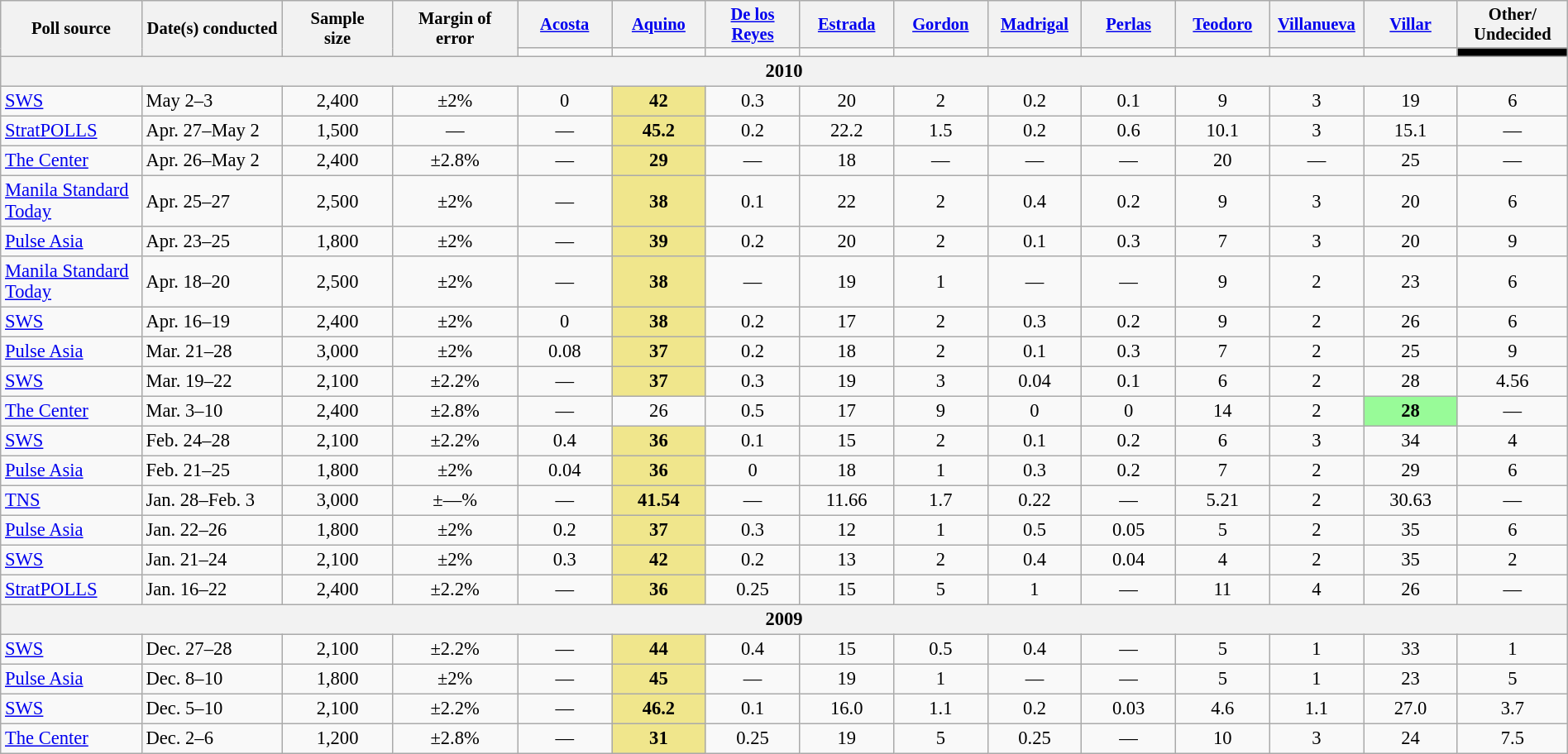<table class=wikitable style="text-align:center; font-size:94%" width=100%>
<tr style="text-align:center; font-size:91%">
<th rowspan=2 width=9%>Poll source</th>
<th rowspan=2 width=9%>Date(s) conducted</th>
<th rowspan=2 width=7%>Sample<br>size</th>
<th rowspan=2 width=8%>Margin of<br>error</th>
<th width=6%><a href='#'>Acosta</a></th>
<th width=6%><a href='#'>Aquino</a></th>
<th width=6%><a href='#'>De los Reyes</a></th>
<th width=6%><a href='#'>Estrada</a></th>
<th width=6%><a href='#'>Gordon</a></th>
<th width=6%><a href='#'>Madrigal</a></th>
<th width=6%><a href='#'>Perlas</a></th>
<th width=6%><a href='#'>Teodoro</a></th>
<th width=6%><a href='#'>Villanueva</a></th>
<th width=6%><a href='#'>Villar</a></th>
<th width=7%>Other/<br>Undecided</th>
</tr>
<tr>
<td></td>
<td></td>
<td></td>
<td></td>
<td></td>
<td></td>
<td></td>
<td></td>
<td></td>
<td></td>
<td bgcolor=black></td>
</tr>
<tr>
<th colspan=15>2010</th>
</tr>
<tr>
<td align=left><a href='#'>SWS</a></td>
<td align=left>May 2–3</td>
<td>2,400</td>
<td>±2%</td>
<td>0</td>
<td bgcolor=f0e68c><strong>42</strong></td>
<td>0.3</td>
<td>20</td>
<td>2</td>
<td>0.2</td>
<td>0.1</td>
<td>9</td>
<td>3</td>
<td>19</td>
<td>6</td>
</tr>
<tr>
<td align=left><a href='#'>StratPOLLS</a></td>
<td align=left>Apr. 27–May 2</td>
<td>1,500</td>
<td>—</td>
<td>—</td>
<td bgcolor=f0e68c><strong>45.2</strong></td>
<td>0.2</td>
<td>22.2</td>
<td>1.5</td>
<td>0.2</td>
<td>0.6</td>
<td>10.1</td>
<td>3</td>
<td>15.1</td>
<td>—</td>
</tr>
<tr>
<td align=left><a href='#'>The Center</a></td>
<td align=left>Apr. 26–May 2</td>
<td>2,400</td>
<td>±2.8%</td>
<td>—</td>
<td bgcolor=f0e68c><strong>29</strong></td>
<td>—</td>
<td>18</td>
<td>—</td>
<td>—</td>
<td>—</td>
<td>20</td>
<td>—</td>
<td>25</td>
<td>—</td>
</tr>
<tr>
<td align=left><a href='#'>Manila Standard Today</a></td>
<td align=left>Apr. 25–27</td>
<td>2,500</td>
<td>±2%</td>
<td>—</td>
<td bgcolor=f0e68c><strong>38</strong></td>
<td>0.1</td>
<td>22</td>
<td>2</td>
<td>0.4</td>
<td>0.2</td>
<td>9</td>
<td>3</td>
<td>20</td>
<td>6</td>
</tr>
<tr>
<td align=left><a href='#'>Pulse Asia</a></td>
<td align=left>Apr. 23–25</td>
<td>1,800</td>
<td>±2%</td>
<td>—</td>
<td bgcolor=f0e68c><strong>39</strong></td>
<td>0.2</td>
<td>20</td>
<td>2</td>
<td>0.1</td>
<td>0.3</td>
<td>7</td>
<td>3</td>
<td>20</td>
<td>9</td>
</tr>
<tr>
<td align=left><a href='#'>Manila Standard Today</a></td>
<td align=left>Apr. 18–20</td>
<td>2,500</td>
<td>±2%</td>
<td>—</td>
<td bgcolor=f0e68c><strong>38</strong></td>
<td>—</td>
<td>19</td>
<td>1</td>
<td>—</td>
<td>—</td>
<td>9</td>
<td>2</td>
<td>23</td>
<td>6</td>
</tr>
<tr>
<td align=left><a href='#'>SWS</a></td>
<td align=left>Apr. 16–19</td>
<td>2,400</td>
<td>±2%</td>
<td>0</td>
<td bgcolor=f0e68c><strong>38</strong></td>
<td>0.2</td>
<td>17</td>
<td>2</td>
<td>0.3</td>
<td>0.2</td>
<td>9</td>
<td>2</td>
<td>26</td>
<td>6</td>
</tr>
<tr>
<td align=left><a href='#'>Pulse Asia</a></td>
<td align=left>Mar. 21–28</td>
<td>3,000</td>
<td>±2%</td>
<td>0.08</td>
<td bgcolor=f0e68c><strong>37</strong></td>
<td>0.2</td>
<td>18</td>
<td>2</td>
<td>0.1</td>
<td>0.3</td>
<td>7</td>
<td>2</td>
<td>25</td>
<td>9</td>
</tr>
<tr>
<td align=left><a href='#'>SWS</a></td>
<td align=left>Mar. 19–22</td>
<td>2,100</td>
<td>±2.2%</td>
<td>—</td>
<td bgcolor=f0e68c><strong>37</strong></td>
<td>0.3</td>
<td>19</td>
<td>3</td>
<td>0.04</td>
<td>0.1</td>
<td>6</td>
<td>2</td>
<td>28</td>
<td>4.56</td>
</tr>
<tr>
<td align=left><a href='#'>The Center</a></td>
<td align=left>Mar. 3–10</td>
<td>2,400</td>
<td>±2.8%</td>
<td>—</td>
<td>26</td>
<td>0.5</td>
<td>17</td>
<td>9</td>
<td>0</td>
<td>0</td>
<td>14</td>
<td>2</td>
<td bgcolor=98fb98><strong>28</strong></td>
<td>—</td>
</tr>
<tr>
<td align=left><a href='#'>SWS</a></td>
<td align=left>Feb. 24–28</td>
<td>2,100</td>
<td>±2.2%</td>
<td>0.4</td>
<td bgcolor=f0e68c><strong>36</strong></td>
<td>0.1</td>
<td>15</td>
<td>2</td>
<td>0.1</td>
<td>0.2</td>
<td>6</td>
<td>3</td>
<td>34</td>
<td>4</td>
</tr>
<tr>
<td align=left><a href='#'>Pulse Asia</a></td>
<td align=left>Feb. 21–25</td>
<td>1,800</td>
<td>±2%</td>
<td>0.04</td>
<td bgcolor=f0e68c><strong>36</strong></td>
<td>0</td>
<td>18</td>
<td>1</td>
<td>0.3</td>
<td>0.2</td>
<td>7</td>
<td>2</td>
<td>29</td>
<td>6</td>
</tr>
<tr>
<td align=left><a href='#'>TNS</a></td>
<td align=left>Jan. 28–Feb. 3</td>
<td>3,000</td>
<td>±—%</td>
<td>—</td>
<td bgcolor=f0e68c><strong>41.54</strong></td>
<td>—</td>
<td>11.66</td>
<td>1.7</td>
<td>0.22</td>
<td>—</td>
<td>5.21</td>
<td>2</td>
<td>30.63</td>
<td>—</td>
</tr>
<tr>
<td align=left><a href='#'>Pulse Asia</a></td>
<td align=left>Jan. 22–26</td>
<td>1,800</td>
<td>±2%</td>
<td>0.2</td>
<td bgcolor=f0e68c><strong>37</strong></td>
<td>0.3</td>
<td>12</td>
<td>1</td>
<td>0.5</td>
<td>0.05</td>
<td>5</td>
<td>2</td>
<td>35</td>
<td>6</td>
</tr>
<tr>
<td align=left><a href='#'>SWS</a></td>
<td align=left>Jan. 21–24</td>
<td>2,100</td>
<td>±2%</td>
<td>0.3</td>
<td bgcolor=f0e68c><strong>42</strong></td>
<td>0.2</td>
<td>13</td>
<td>2</td>
<td>0.4</td>
<td>0.04</td>
<td>4</td>
<td>2</td>
<td>35</td>
<td>2</td>
</tr>
<tr>
<td align=left><a href='#'>StratPOLLS</a></td>
<td align=left>Jan. 16–22</td>
<td>2,400</td>
<td>±2.2%</td>
<td>—</td>
<td bgcolor=f0e68c><strong>36</strong></td>
<td>0.25</td>
<td>15</td>
<td>5</td>
<td>1</td>
<td>—</td>
<td>11</td>
<td>4</td>
<td>26</td>
<td>—</td>
</tr>
<tr>
<th colspan=15>2009</th>
</tr>
<tr>
<td align=left><a href='#'>SWS</a></td>
<td align=left>Dec. 27–28</td>
<td>2,100</td>
<td>±2.2%</td>
<td>—</td>
<td bgcolor=f0e68c><strong>44</strong></td>
<td>0.4</td>
<td>15</td>
<td>0.5</td>
<td>0.4</td>
<td>—</td>
<td>5</td>
<td>1</td>
<td>33</td>
<td>1</td>
</tr>
<tr>
<td align=left><a href='#'>Pulse Asia</a></td>
<td align=left>Dec. 8–10</td>
<td>1,800</td>
<td>±2%</td>
<td>—</td>
<td bgcolor=f0e68c><strong>45</strong></td>
<td>—</td>
<td>19</td>
<td>1</td>
<td>—</td>
<td>—</td>
<td>5</td>
<td>1</td>
<td>23</td>
<td>5</td>
</tr>
<tr>
<td align=left><a href='#'>SWS</a></td>
<td align=left>Dec. 5–10</td>
<td>2,100</td>
<td>±2.2%</td>
<td>—</td>
<td bgcolor=f0e68c><strong>46.2</strong></td>
<td>0.1</td>
<td>16.0</td>
<td>1.1</td>
<td>0.2</td>
<td>0.03</td>
<td>4.6</td>
<td>1.1</td>
<td>27.0</td>
<td>3.7</td>
</tr>
<tr>
<td align=left><a href='#'>The Center</a></td>
<td align=left>Dec. 2–6</td>
<td>1,200</td>
<td>±2.8%</td>
<td>—</td>
<td bgcolor=f0e68c><strong>31</strong></td>
<td>0.25</td>
<td>19</td>
<td>5</td>
<td>0.25</td>
<td>—</td>
<td>10</td>
<td>3</td>
<td>24</td>
<td>7.5 </td>
</tr>
</table>
